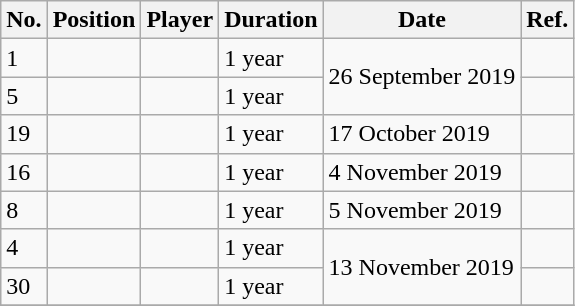<table class="wikitable">
<tr>
<th scope="col">No.</th>
<th scope="col">Position</th>
<th scope="col">Player</th>
<th scope="col">Duration</th>
<th scope="col">Date</th>
<th scope="col">Ref.</th>
</tr>
<tr>
<td>1</td>
<td></td>
<td align="left"></td>
<td>1 year</td>
<td rowspan="2">26 September 2019</td>
<td></td>
</tr>
<tr>
<td>5</td>
<td></td>
<td align="left"></td>
<td>1 year</td>
<td></td>
</tr>
<tr>
<td>19</td>
<td></td>
<td align="left"></td>
<td>1 year</td>
<td>17 October 2019</td>
<td></td>
</tr>
<tr>
<td>16</td>
<td></td>
<td align="left"></td>
<td>1 year</td>
<td>4 November 2019</td>
<td></td>
</tr>
<tr>
<td>8</td>
<td></td>
<td align="left"></td>
<td>1 year</td>
<td>5 November 2019</td>
<td></td>
</tr>
<tr>
<td>4</td>
<td></td>
<td align="left"></td>
<td>1 year</td>
<td rowspan="2">13 November 2019</td>
<td></td>
</tr>
<tr>
<td>30</td>
<td></td>
<td align="left"></td>
<td>1 year</td>
<td></td>
</tr>
<tr>
</tr>
</table>
